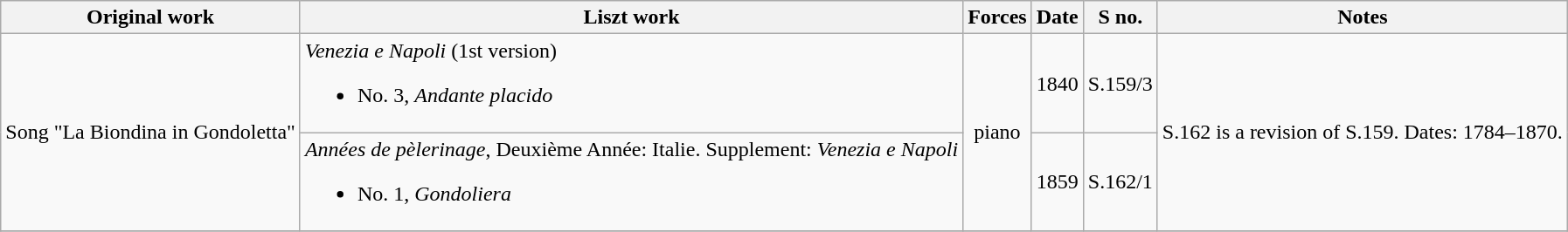<table class="wikitable">
<tr>
<th>Original work</th>
<th>Liszt work</th>
<th>Forces</th>
<th>Date</th>
<th>S no.</th>
<th>Notes</th>
</tr>
<tr>
<td rowspan=2>Song "La Biondina in Gondoletta"</td>
<td><em>Venezia e Napoli</em> (1st version)<br><ul><li>No. 3, <em>Andante placido</em></li></ul></td>
<td rowspan=2 style="text-align: center">piano</td>
<td>1840</td>
<td>S.159/3</td>
<td rowspan=2>S.162 is a revision of S.159. Dates: 1784–1870.</td>
</tr>
<tr>
<td><em>Années de pèlerinage</em>, Deuxième Année: Italie. Supplement: <em>Venezia e Napoli</em><br><ul><li>No. 1, <em>Gondoliera</em></li></ul></td>
<td>1859</td>
<td>S.162/1</td>
</tr>
<tr>
</tr>
</table>
